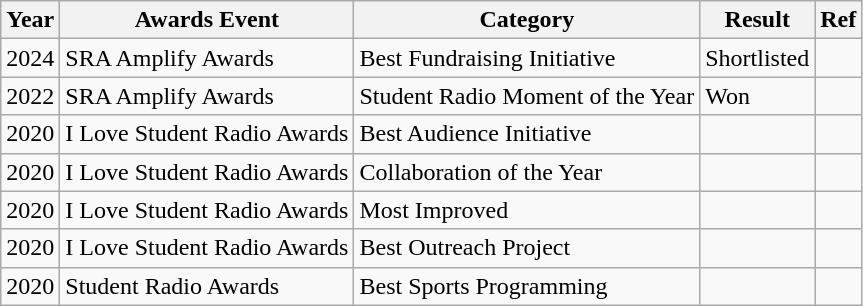<table class="wikitable sortable">
<tr>
<th>Year</th>
<th>Awards Event</th>
<th>Category</th>
<th>Result</th>
<th>Ref</th>
</tr>
<tr>
<td>2024</td>
<td>SRA Amplify Awards</td>
<td>Best Fundraising Initiative</td>
<td>Shortlisted</td>
<td></td>
</tr>
<tr>
<td>2022</td>
<td>SRA Amplify Awards</td>
<td>Student Radio Moment of the Year</td>
<td>Won</td>
<td></td>
</tr>
<tr>
<td>2020</td>
<td>I Love Student Radio Awards</td>
<td>Best Audience Initiative</td>
<td></td>
<td></td>
</tr>
<tr>
<td>2020</td>
<td>I Love Student Radio Awards</td>
<td>Collaboration of the Year</td>
<td></td>
<td></td>
</tr>
<tr>
<td>2020</td>
<td>I Love Student Radio Awards</td>
<td>Most Improved</td>
<td></td>
<td></td>
</tr>
<tr>
<td>2020</td>
<td>I Love Student Radio Awards</td>
<td>Best Outreach Project</td>
<td></td>
<td></td>
</tr>
<tr>
<td>2020</td>
<td>Student Radio Awards</td>
<td>Best Sports Programming</td>
<td></td>
<td></td>
</tr>
</table>
